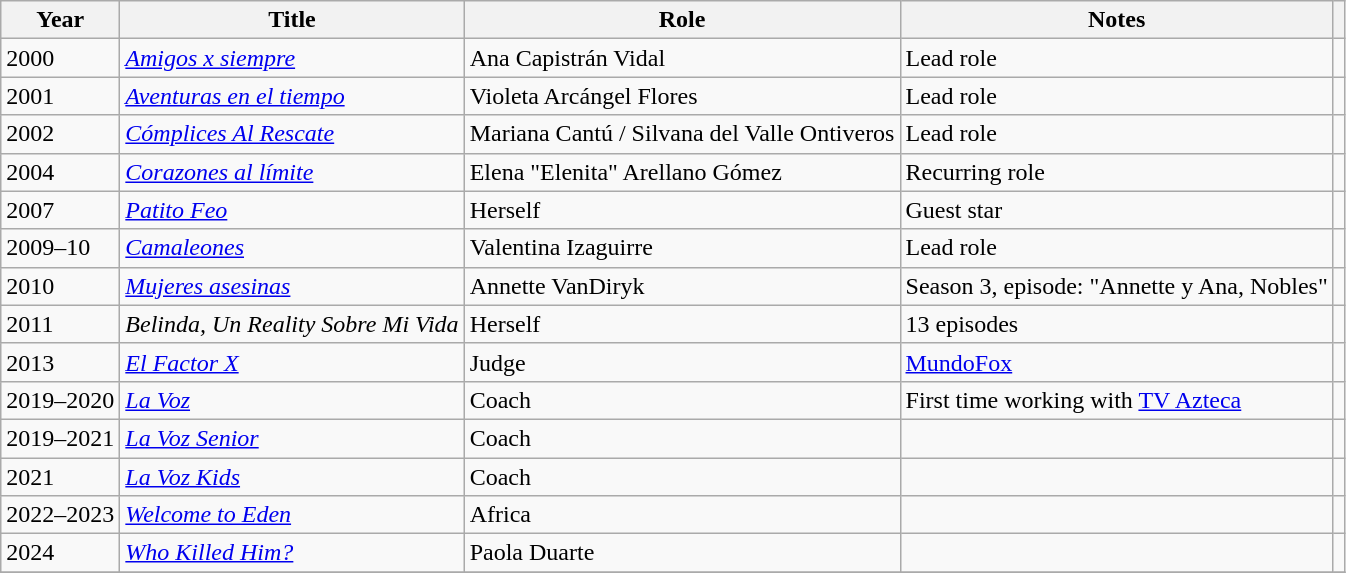<table class="wikitable sortable">
<tr>
<th>Year</th>
<th>Title</th>
<th>Role</th>
<th class="unsortable">Notes</th>
<th class="unsortable"></th>
</tr>
<tr>
<td>2000</td>
<td><em><a href='#'>Amigos x siempre</a></em></td>
<td>Ana Capistrán Vidal</td>
<td>Lead role</td>
<td></td>
</tr>
<tr>
<td>2001</td>
<td><em><a href='#'>Aventuras en el tiempo</a></em></td>
<td>Violeta Arcángel Flores</td>
<td>Lead role</td>
<td></td>
</tr>
<tr>
<td>2002</td>
<td><em><a href='#'>Cómplices Al Rescate</a></em></td>
<td>Mariana Cantú / Silvana del Valle Ontiveros</td>
<td>Lead role</td>
<td></td>
</tr>
<tr>
<td>2004</td>
<td><em><a href='#'>Corazones al límite</a></em></td>
<td>Elena "Elenita" Arellano Gómez</td>
<td>Recurring role</td>
<td></td>
</tr>
<tr>
<td>2007</td>
<td><em><a href='#'>Patito Feo</a></em></td>
<td>Herself</td>
<td>Guest star</td>
<td></td>
</tr>
<tr>
<td>2009–10</td>
<td><em><a href='#'>Camaleones</a></em></td>
<td>Valentina Izaguirre</td>
<td>Lead role</td>
<td></td>
</tr>
<tr>
<td>2010</td>
<td><em><a href='#'>Mujeres asesinas</a></em></td>
<td>Annette VanDiryk</td>
<td>Season 3, episode: "Annette y Ana, Nobles"</td>
<td></td>
</tr>
<tr>
<td>2011</td>
<td><em>Belinda, Un Reality Sobre Mi Vida</em></td>
<td>Herself</td>
<td>13 episodes</td>
<td></td>
</tr>
<tr>
<td>2013</td>
<td><em><a href='#'>El Factor X</a></em></td>
<td>Judge</td>
<td><a href='#'>MundoFox</a></td>
<td></td>
</tr>
<tr>
<td>2019–2020</td>
<td><em><a href='#'>La Voz</a></em></td>
<td>Coach</td>
<td>First time working with <a href='#'>TV Azteca</a></td>
<td></td>
</tr>
<tr>
<td>2019–2021</td>
<td><em><a href='#'>La Voz Senior</a></em></td>
<td>Coach</td>
<td></td>
<td></td>
</tr>
<tr>
<td>2021</td>
<td><em><a href='#'>La Voz Kids</a></em></td>
<td>Coach</td>
<td></td>
<td></td>
</tr>
<tr>
<td>2022–2023</td>
<td><em><a href='#'>Welcome to Eden</a></em></td>
<td>Africa</td>
<td></td>
<td></td>
</tr>
<tr>
<td>2024</td>
<td><em><a href='#'>Who Killed Him?</a></em></td>
<td>Paola Duarte</td>
<td></td>
<td></td>
</tr>
<tr>
</tr>
</table>
